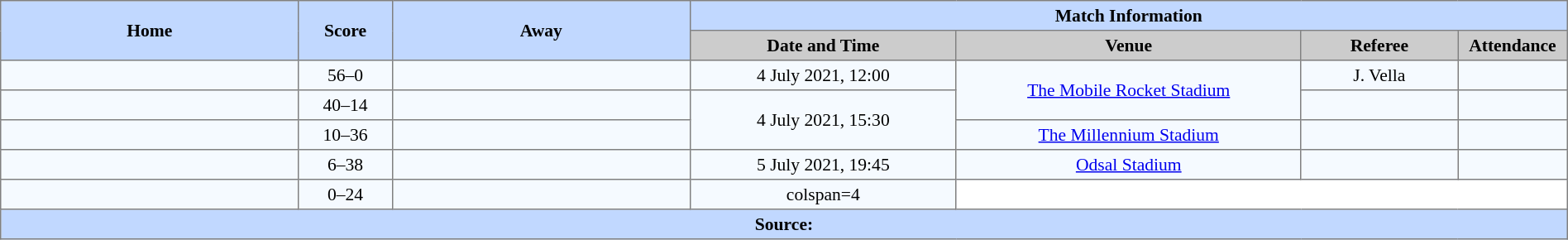<table border=1 style="border-collapse:collapse; font-size:90%; text-align:center;" cellpadding=3 cellspacing=0 width=100%>
<tr style="background:#C1D8ff;">
<th scope="col" rowspan=2 width=19%>Home</th>
<th scope="col" rowspan=2 width=6%>Score</th>
<th scope="col" rowspan=2 width=19%>Away</th>
<th colspan=4>Match Information</th>
</tr>
<tr style="background:#CCCCCC;">
<th scope="col" width=17%>Date and Time</th>
<th scope="col" width=22%>Venue</th>
<th scope="col" width=10%>Referee</th>
<th scope="col" width=7%>Attendance</th>
</tr>
<tr style="background:#F5FAFF;">
<td></td>
<td>56–0</td>
<td></td>
<td>4 July 2021, 12:00</td>
<td Rowspan=2><a href='#'>The Mobile Rocket Stadium</a></td>
<td>J. Vella</td>
<td></td>
</tr>
<tr style="background:#F5FAFF;">
<td></td>
<td>40–14</td>
<td></td>
<td Rowspan=2>4 July 2021, 15:30</td>
<td></td>
<td></td>
</tr>
<tr style="background:#F5FAFF;">
<td></td>
<td>10–36</td>
<td></td>
<td><a href='#'>The Millennium Stadium</a></td>
<td></td>
<td></td>
</tr>
<tr style="background:#F5FAFF;">
<td></td>
<td>6–38</td>
<td></td>
<td>5 July 2021, 19:45</td>
<td><a href='#'>Odsal Stadium</a></td>
<td></td>
<td></td>
</tr>
<tr style="background:#F5FAFF;">
<td></td>
<td>0–24</td>
<td></td>
<td>colspan=4 </td>
</tr>
<tr style="background:#c1d8ff;">
<th colspan=7>Source:</th>
</tr>
</table>
